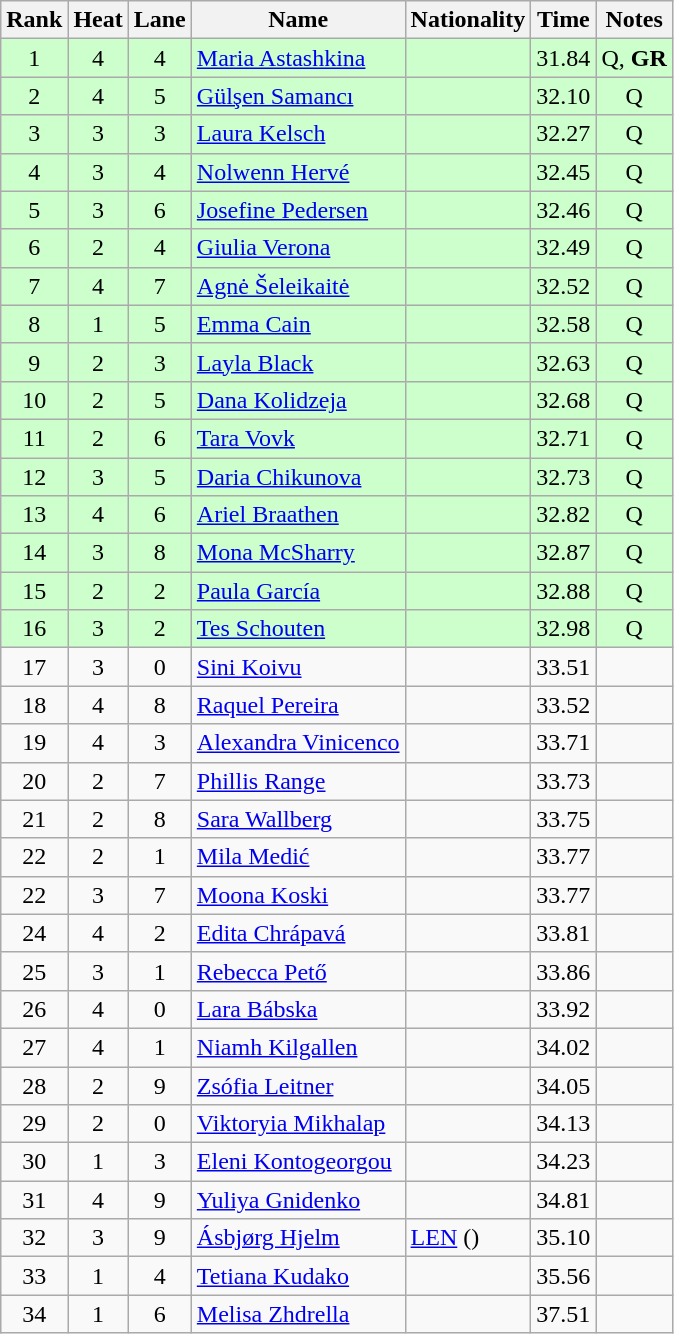<table class="wikitable sortable" style="text-align:center">
<tr>
<th>Rank</th>
<th>Heat</th>
<th>Lane</th>
<th>Name</th>
<th>Nationality</th>
<th>Time</th>
<th>Notes</th>
</tr>
<tr bgcolor=ccffcc>
<td>1</td>
<td>4</td>
<td>4</td>
<td align=left><a href='#'>Maria Astashkina</a></td>
<td align=left></td>
<td>31.84</td>
<td>Q, <strong>GR</strong></td>
</tr>
<tr bgcolor=ccffcc>
<td>2</td>
<td>4</td>
<td>5</td>
<td align=left><a href='#'>Gülşen Samancı</a></td>
<td align=left></td>
<td>32.10</td>
<td>Q</td>
</tr>
<tr bgcolor=ccffcc>
<td>3</td>
<td>3</td>
<td>3</td>
<td align=left><a href='#'>Laura Kelsch</a></td>
<td align=left></td>
<td>32.27</td>
<td>Q</td>
</tr>
<tr bgcolor=ccffcc>
<td>4</td>
<td>3</td>
<td>4</td>
<td align=left><a href='#'>Nolwenn Hervé</a></td>
<td align=left></td>
<td>32.45</td>
<td>Q</td>
</tr>
<tr bgcolor=ccffcc>
<td>5</td>
<td>3</td>
<td>6</td>
<td align=left><a href='#'>Josefine Pedersen</a></td>
<td align=left></td>
<td>32.46</td>
<td>Q</td>
</tr>
<tr bgcolor=ccffcc>
<td>6</td>
<td>2</td>
<td>4</td>
<td align=left><a href='#'>Giulia Verona</a></td>
<td align=left></td>
<td>32.49</td>
<td>Q</td>
</tr>
<tr bgcolor=ccffcc>
<td>7</td>
<td>4</td>
<td>7</td>
<td align=left><a href='#'>Agnė Šeleikaitė</a></td>
<td align=left></td>
<td>32.52</td>
<td>Q</td>
</tr>
<tr bgcolor=ccffcc>
<td>8</td>
<td>1</td>
<td>5</td>
<td align=left><a href='#'>Emma Cain</a></td>
<td align=left></td>
<td>32.58</td>
<td>Q</td>
</tr>
<tr bgcolor=ccffcc>
<td>9</td>
<td>2</td>
<td>3</td>
<td align=left><a href='#'>Layla Black</a></td>
<td align=left></td>
<td>32.63</td>
<td>Q</td>
</tr>
<tr bgcolor=ccffcc>
<td>10</td>
<td>2</td>
<td>5</td>
<td align=left><a href='#'>Dana Kolidzeja</a></td>
<td align=left></td>
<td>32.68</td>
<td>Q</td>
</tr>
<tr bgcolor=ccffcc>
<td>11</td>
<td>2</td>
<td>6</td>
<td align=left><a href='#'>Tara Vovk</a></td>
<td align=left></td>
<td>32.71</td>
<td>Q</td>
</tr>
<tr bgcolor=ccffcc>
<td>12</td>
<td>3</td>
<td>5</td>
<td align=left><a href='#'>Daria Chikunova</a></td>
<td align=left></td>
<td>32.73</td>
<td>Q</td>
</tr>
<tr bgcolor=ccffcc>
<td>13</td>
<td>4</td>
<td>6</td>
<td align=left><a href='#'>Ariel Braathen</a></td>
<td align=left></td>
<td>32.82</td>
<td>Q</td>
</tr>
<tr bgcolor=ccffcc>
<td>14</td>
<td>3</td>
<td>8</td>
<td align=left><a href='#'>Mona McSharry</a></td>
<td align=left></td>
<td>32.87</td>
<td>Q</td>
</tr>
<tr bgcolor=ccffcc>
<td>15</td>
<td>2</td>
<td>2</td>
<td align=left><a href='#'>Paula García</a></td>
<td align=left></td>
<td>32.88</td>
<td>Q</td>
</tr>
<tr bgcolor=ccffcc>
<td>16</td>
<td>3</td>
<td>2</td>
<td align=left><a href='#'>Tes Schouten</a></td>
<td align=left></td>
<td>32.98</td>
<td>Q</td>
</tr>
<tr>
<td>17</td>
<td>3</td>
<td>0</td>
<td align=left><a href='#'>Sini Koivu</a></td>
<td align=left></td>
<td>33.51</td>
<td></td>
</tr>
<tr>
<td>18</td>
<td>4</td>
<td>8</td>
<td align=left><a href='#'>Raquel Pereira</a></td>
<td align=left></td>
<td>33.52</td>
<td></td>
</tr>
<tr>
<td>19</td>
<td>4</td>
<td>3</td>
<td align=left><a href='#'>Alexandra Vinicenco</a></td>
<td align=left></td>
<td>33.71</td>
<td></td>
</tr>
<tr>
<td>20</td>
<td>2</td>
<td>7</td>
<td align=left><a href='#'>Phillis Range</a></td>
<td align=left></td>
<td>33.73</td>
<td></td>
</tr>
<tr>
<td>21</td>
<td>2</td>
<td>8</td>
<td align=left><a href='#'>Sara Wallberg</a></td>
<td align=left></td>
<td>33.75</td>
<td></td>
</tr>
<tr>
<td>22</td>
<td>2</td>
<td>1</td>
<td align=left><a href='#'>Mila Medić</a></td>
<td align=left></td>
<td>33.77</td>
<td></td>
</tr>
<tr>
<td>22</td>
<td>3</td>
<td>7</td>
<td align=left><a href='#'>Moona Koski</a></td>
<td align=left></td>
<td>33.77</td>
<td></td>
</tr>
<tr>
<td>24</td>
<td>4</td>
<td>2</td>
<td align=left><a href='#'>Edita Chrápavá</a></td>
<td align=left></td>
<td>33.81</td>
<td></td>
</tr>
<tr>
<td>25</td>
<td>3</td>
<td>1</td>
<td align=left><a href='#'>Rebecca Pető</a></td>
<td align=left></td>
<td>33.86</td>
<td></td>
</tr>
<tr>
<td>26</td>
<td>4</td>
<td>0</td>
<td align=left><a href='#'>Lara Bábska</a></td>
<td align=left></td>
<td>33.92</td>
<td></td>
</tr>
<tr>
<td>27</td>
<td>4</td>
<td>1</td>
<td align=left><a href='#'>Niamh Kilgallen</a></td>
<td align=left></td>
<td>34.02</td>
<td></td>
</tr>
<tr>
<td>28</td>
<td>2</td>
<td>9</td>
<td align=left><a href='#'>Zsófia Leitner</a></td>
<td align=left></td>
<td>34.05</td>
<td></td>
</tr>
<tr>
<td>29</td>
<td>2</td>
<td>0</td>
<td align=left><a href='#'>Viktoryia Mikhalap</a></td>
<td align=left></td>
<td>34.13</td>
<td></td>
</tr>
<tr>
<td>30</td>
<td>1</td>
<td>3</td>
<td align=left><a href='#'>Eleni Kontogeorgou</a></td>
<td align=left></td>
<td>34.23</td>
<td></td>
</tr>
<tr>
<td>31</td>
<td>4</td>
<td>9</td>
<td align=left><a href='#'>Yuliya Gnidenko</a></td>
<td align=left></td>
<td>34.81</td>
<td></td>
</tr>
<tr>
<td>32</td>
<td>3</td>
<td>9</td>
<td align=left><a href='#'>Ásbjørg Hjelm</a></td>
<td align=left><a href='#'>LEN</a> ()</td>
<td>35.10</td>
<td></td>
</tr>
<tr>
<td>33</td>
<td>1</td>
<td>4</td>
<td align=left><a href='#'>Tetiana Kudako</a></td>
<td align=left></td>
<td>35.56</td>
<td></td>
</tr>
<tr>
<td>34</td>
<td>1</td>
<td>6</td>
<td align=left><a href='#'>Melisa Zhdrella</a></td>
<td align=left></td>
<td>37.51</td>
<td></td>
</tr>
</table>
